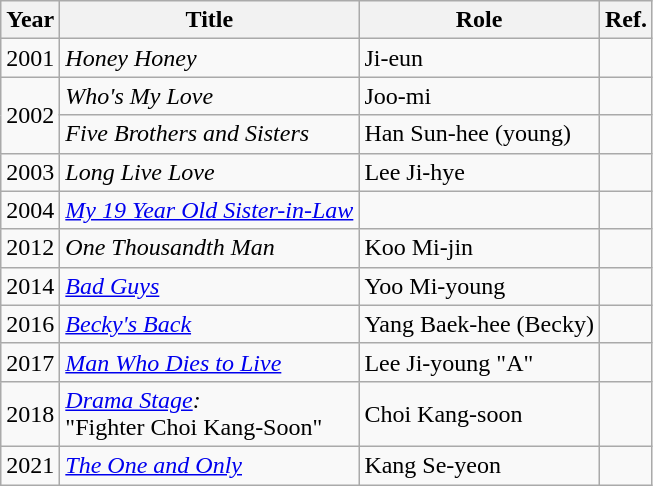<table class="wikitable sortable">
<tr>
<th>Year</th>
<th>Title</th>
<th>Role</th>
<th>Ref.</th>
</tr>
<tr>
<td>2001</td>
<td><em>Honey Honey</em></td>
<td>Ji-eun</td>
<td></td>
</tr>
<tr>
<td rowspan=2>2002</td>
<td><em>Who's My Love</em></td>
<td>Joo-mi</td>
<td></td>
</tr>
<tr>
<td><em>Five Brothers and Sisters</em></td>
<td>Han Sun-hee (young)</td>
<td></td>
</tr>
<tr>
<td>2003</td>
<td><em>Long Live Love</em></td>
<td>Lee Ji-hye</td>
<td></td>
</tr>
<tr>
<td>2004</td>
<td><em><a href='#'>My 19 Year Old Sister-in-Law</a></em></td>
<td></td>
<td></td>
</tr>
<tr>
<td>2012</td>
<td><em>One Thousandth Man</em></td>
<td>Koo Mi-jin</td>
<td></td>
</tr>
<tr>
<td>2014</td>
<td><em><a href='#'>Bad Guys</a></em></td>
<td>Yoo Mi-young</td>
<td></td>
</tr>
<tr>
<td>2016</td>
<td><em><a href='#'>Becky's Back</a></em></td>
<td>Yang Baek-hee (Becky)</td>
<td></td>
</tr>
<tr>
<td>2017</td>
<td><em><a href='#'>Man Who Dies to Live</a></em></td>
<td>Lee Ji-young "A"</td>
<td></td>
</tr>
<tr>
<td>2018</td>
<td><em><a href='#'>Drama Stage</a>:</em><br>"Fighter Choi Kang-Soon"</td>
<td>Choi Kang-soon</td>
<td></td>
</tr>
<tr>
<td>2021</td>
<td><em><a href='#'>The One and Only</a></em></td>
<td>Kang Se-yeon</td>
<td></td>
</tr>
</table>
